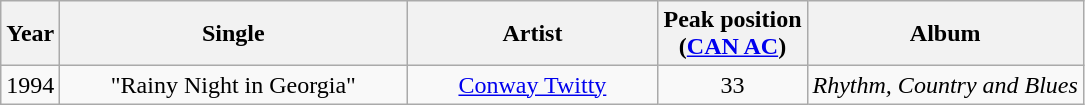<table class="wikitable plainrowheaders" style="text-align:center;">
<tr>
<th>Year</th>
<th style="width:14em;">Single</th>
<th style="width:10em;">Artist</th>
<th>Peak position <br>(<a href='#'>CAN AC</a>)</th>
<th>Album</th>
</tr>
<tr>
<td>1994</td>
<td>"Rainy Night in Georgia"</td>
<td><a href='#'>Conway Twitty</a></td>
<td>33</td>
<td style="text-align:left;"><em>Rhythm, Country and Blues</em></td>
</tr>
</table>
